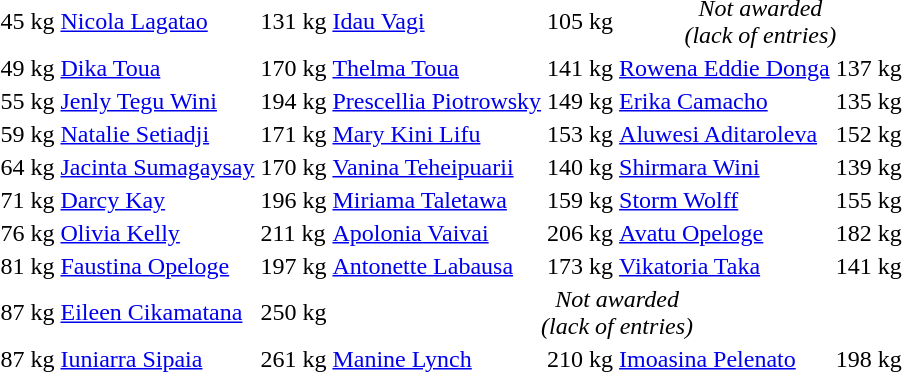<table>
<tr>
<td>45 kg</td>
<td><a href='#'>Nicola Lagatao</a><br></td>
<td>131 kg</td>
<td><a href='#'>Idau Vagi</a><br></td>
<td>105 kg</td>
<td align=center colspan=2><em>Not awarded<br>(lack of entries)</em></td>
</tr>
<tr>
<td>49 kg</td>
<td><a href='#'>Dika Toua</a><br></td>
<td>170 kg</td>
<td><a href='#'>Thelma Toua</a><br></td>
<td>141 kg</td>
<td><a href='#'>Rowena Eddie Donga</a><br></td>
<td>137 kg</td>
</tr>
<tr>
<td>55 kg</td>
<td><a href='#'>Jenly Tegu Wini</a><br></td>
<td>194 kg</td>
<td><a href='#'>Prescellia Piotrowsky</a><br></td>
<td>149 kg</td>
<td><a href='#'>Erika Camacho</a><br></td>
<td>135 kg</td>
</tr>
<tr>
<td>59 kg</td>
<td><a href='#'>Natalie Setiadji</a><br></td>
<td>171 kg</td>
<td><a href='#'>Mary Kini Lifu</a><br></td>
<td>153 kg</td>
<td><a href='#'>Aluwesi Aditaroleva</a><br></td>
<td>152 kg</td>
</tr>
<tr>
<td>64 kg</td>
<td><a href='#'>Jacinta Sumagaysay</a><br></td>
<td>170 kg</td>
<td><a href='#'>Vanina Teheipuarii</a><br></td>
<td>140 kg</td>
<td><a href='#'>Shirmara Wini</a><br></td>
<td>139 kg</td>
</tr>
<tr>
<td>71 kg</td>
<td><a href='#'>Darcy Kay</a><br></td>
<td>196 kg</td>
<td><a href='#'>Miriama Taletawa</a><br></td>
<td>159 kg</td>
<td><a href='#'>Storm Wolff</a><br></td>
<td>155 kg</td>
</tr>
<tr>
<td>76 kg</td>
<td><a href='#'>Olivia Kelly</a><br></td>
<td>211 kg</td>
<td><a href='#'>Apolonia Vaivai</a><br></td>
<td>206 kg</td>
<td><a href='#'>Avatu Opeloge</a><br></td>
<td>182 kg</td>
</tr>
<tr>
<td>81 kg</td>
<td><a href='#'>Faustina Opeloge</a><br></td>
<td>197 kg</td>
<td><a href='#'>Antonette Labausa</a><br></td>
<td>173 kg</td>
<td><a href='#'>Vikatoria Taka</a><br></td>
<td>141 kg</td>
</tr>
<tr>
<td>87 kg</td>
<td><a href='#'>Eileen Cikamatana</a><br></td>
<td>250 kg</td>
<td align=center colspan=4><em>Not awarded<br>(lack of entries)</em></td>
</tr>
<tr>
<td>87 kg</td>
<td><a href='#'>Iuniarra Sipaia</a><br></td>
<td>261 kg</td>
<td><a href='#'>Manine Lynch</a><br></td>
<td>210 kg</td>
<td><a href='#'>Imoasina Pelenato</a><br></td>
<td>198 kg</td>
</tr>
</table>
